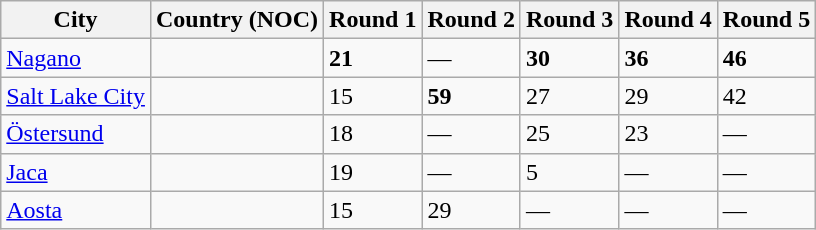<table class=wikitable>
<tr>
<th>City</th>
<th>Country  (NOC)</th>
<th>Round 1</th>
<th>Round 2</th>
<th>Round 3</th>
<th>Round 4</th>
<th>Round 5</th>
</tr>
<tr>
<td><a href='#'>Nagano</a></td>
<td></td>
<td><strong>21</strong></td>
<td>—</td>
<td><strong>30</strong></td>
<td><strong>36</strong></td>
<td><strong>46</strong></td>
</tr>
<tr>
<td Salt Lake City bid for the 1998 Winter Olympics><a href='#'>Salt Lake City</a></td>
<td></td>
<td>15</td>
<td><strong>59</strong></td>
<td>27</td>
<td>29</td>
<td>42</td>
</tr>
<tr>
<td Östersund bid for the 1998 Winter Olympics><a href='#'>Östersund</a></td>
<td></td>
<td>18</td>
<td>—</td>
<td>25</td>
<td>23</td>
<td>—</td>
</tr>
<tr>
<td Jaca bid for the 1998 Winter Olympics><a href='#'>Jaca</a></td>
<td></td>
<td>19</td>
<td>—</td>
<td>5</td>
<td>—</td>
<td>—</td>
</tr>
<tr>
<td Aosta bid for the 1998 inter Olympics><a href='#'>Aosta</a></td>
<td></td>
<td>15</td>
<td>29</td>
<td>—</td>
<td>—</td>
<td>—</td>
</tr>
</table>
